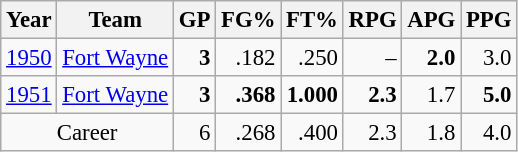<table class="wikitable sortable" style="font-size:95%; text-align:right;">
<tr>
<th>Year</th>
<th>Team</th>
<th>GP</th>
<th>FG%</th>
<th>FT%</th>
<th>RPG</th>
<th>APG</th>
<th>PPG</th>
</tr>
<tr>
<td style="text-align:left;"><a href='#'>1950</a></td>
<td style="text-align:left;"><a href='#'>Fort Wayne</a></td>
<td><strong>3</strong></td>
<td>.182</td>
<td>.250</td>
<td>–</td>
<td><strong>2.0</strong></td>
<td>3.0</td>
</tr>
<tr>
<td style="text-align:left;"><a href='#'>1951</a></td>
<td style="text-align:left;"><a href='#'>Fort Wayne</a></td>
<td><strong>3</strong></td>
<td><strong>.368</strong></td>
<td><strong>1.000</strong></td>
<td><strong>2.3</strong></td>
<td>1.7</td>
<td><strong>5.0</strong></td>
</tr>
<tr>
<td style="text-align:center;" colspan="2">Career</td>
<td>6</td>
<td>.268</td>
<td>.400</td>
<td>2.3</td>
<td>1.8</td>
<td>4.0</td>
</tr>
</table>
